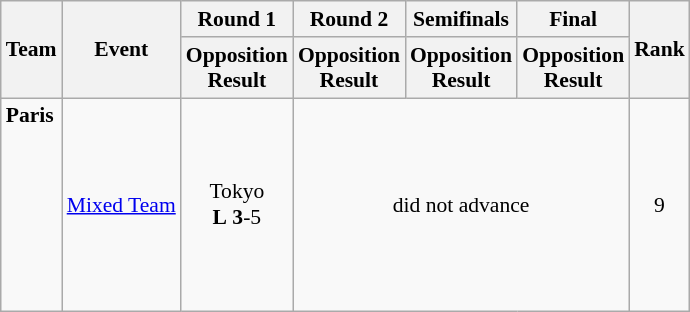<table class="wikitable" border="1" style="font-size:90%">
<tr>
<th rowspan=2>Team</th>
<th rowspan=2>Event</th>
<th>Round 1</th>
<th>Round 2</th>
<th>Semifinals</th>
<th>Final</th>
<th rowspan=2>Rank</th>
</tr>
<tr>
<th>Opposition<br>Result</th>
<th>Opposition<br>Result</th>
<th>Opposition<br>Result</th>
<th>Opposition<br>Result</th>
</tr>
<tr>
<td><strong>Paris</strong><br><br><br><br><br><br><br><br></td>
<td><a href='#'>Mixed Team</a></td>
<td align=center>Tokyo <br> <strong>L</strong> <strong>3</strong>-5</td>
<td align=center colspan=3>did not advance</td>
<td align=center>9</td>
</tr>
</table>
